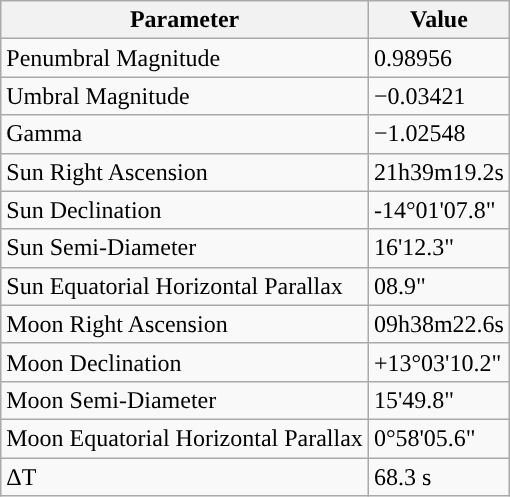<table class="wikitable">
<tr>
<th>Parameter</th>
<th>Value</th>
</tr>
<tr>
<td>Penumbral Magnitude</td>
<td>0.98956</td>
</tr>
<tr>
<td>Umbral Magnitude</td>
<td>−0.03421</td>
</tr>
<tr>
<td>Gamma</td>
<td>−1.02548</td>
</tr>
<tr>
<td>Sun Right Ascension</td>
<td>21h39m19.2s</td>
</tr>
<tr>
<td>Sun Declination</td>
<td>-14°01'07.8"</td>
</tr>
<tr>
<td>Sun Semi-Diameter</td>
<td>16'12.3"</td>
</tr>
<tr>
<td>Sun Equatorial Horizontal Parallax</td>
<td>08.9"</td>
</tr>
<tr>
<td>Moon Right Ascension</td>
<td>09h38m22.6s</td>
</tr>
<tr>
<td>Moon Declination</td>
<td>+13°03'10.2"</td>
</tr>
<tr>
<td>Moon Semi-Diameter</td>
<td>15'49.8"</td>
</tr>
<tr>
<td>Moon Equatorial Horizontal Parallax</td>
<td>0°58'05.6"</td>
</tr>
<tr>
<td>ΔT</td>
<td>68.3 s</td>
</tr>
</table>
